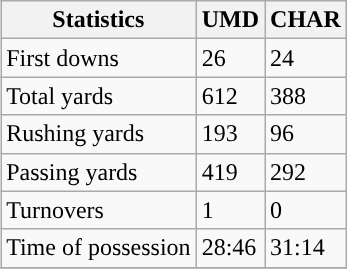<table class="wikitable" style="float: right;">
<tr>
<th>Statistics</th>
<th>UMD</th>
<th>CHAR</th>
</tr>
<tr>
<td>First downs</td>
<td>26</td>
<td>24</td>
</tr>
<tr>
<td>Total yards</td>
<td>612</td>
<td>388</td>
</tr>
<tr>
<td>Rushing yards</td>
<td>193</td>
<td>96</td>
</tr>
<tr>
<td>Passing yards</td>
<td>419</td>
<td>292</td>
</tr>
<tr>
<td>Turnovers</td>
<td>1</td>
<td>0</td>
</tr>
<tr>
<td>Time of possession</td>
<td>28:46</td>
<td>31:14</td>
</tr>
<tr>
</tr>
</table>
